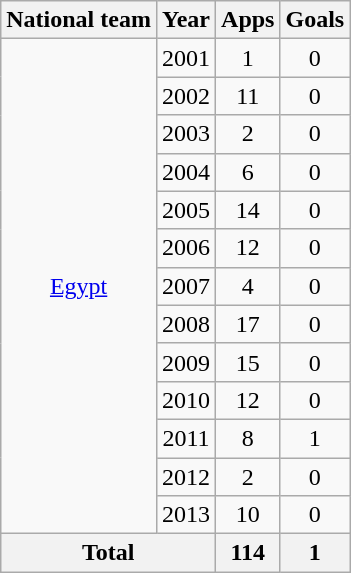<table class="wikitable" style="text-align:center">
<tr>
<th>National team</th>
<th>Year</th>
<th>Apps</th>
<th>Goals</th>
</tr>
<tr>
<td rowspan="13"><a href='#'>Egypt</a></td>
<td>2001</td>
<td>1</td>
<td>0</td>
</tr>
<tr>
<td>2002</td>
<td>11</td>
<td>0</td>
</tr>
<tr>
<td>2003</td>
<td>2</td>
<td>0</td>
</tr>
<tr>
<td>2004</td>
<td>6</td>
<td>0</td>
</tr>
<tr>
<td>2005</td>
<td>14</td>
<td>0</td>
</tr>
<tr>
<td>2006</td>
<td>12</td>
<td>0</td>
</tr>
<tr>
<td>2007</td>
<td>4</td>
<td>0</td>
</tr>
<tr>
<td>2008</td>
<td>17</td>
<td>0</td>
</tr>
<tr>
<td>2009</td>
<td>15</td>
<td>0</td>
</tr>
<tr>
<td>2010</td>
<td>12</td>
<td>0</td>
</tr>
<tr>
<td>2011</td>
<td>8</td>
<td>1</td>
</tr>
<tr>
<td>2012</td>
<td>2</td>
<td>0</td>
</tr>
<tr>
<td>2013</td>
<td>10</td>
<td>0</td>
</tr>
<tr>
<th colspan="2">Total</th>
<th>114</th>
<th>1</th>
</tr>
</table>
